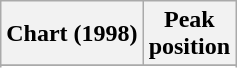<table class="wikitable sortable plainrowheaders" style="text-align:center">
<tr>
<th scope="col">Chart (1998)</th>
<th scope="col">Peak<br>position</th>
</tr>
<tr>
</tr>
<tr>
</tr>
<tr>
</tr>
<tr>
</tr>
<tr>
</tr>
<tr>
</tr>
<tr>
</tr>
<tr>
</tr>
<tr>
</tr>
<tr>
</tr>
</table>
